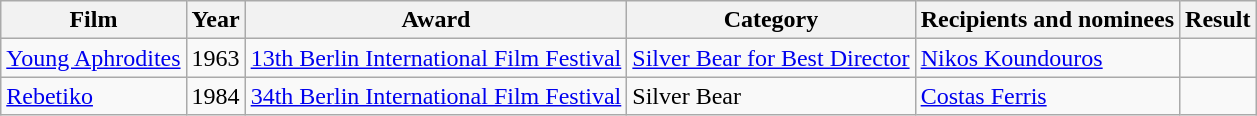<table class="wikitable">
<tr>
<th>Film</th>
<th>Year</th>
<th>Award</th>
<th>Category</th>
<th>Recipients and nominees</th>
<th>Result</th>
</tr>
<tr>
<td><a href='#'>Young Aphrodites</a></td>
<td>1963</td>
<td><a href='#'>13th Berlin International Film Festival</a></td>
<td><a href='#'>Silver Bear for Best Director</a></td>
<td><a href='#'>Nikos Koundouros</a></td>
<td></td>
</tr>
<tr>
<td><a href='#'>Rebetiko</a></td>
<td>1984</td>
<td><a href='#'>34th Berlin International Film Festival</a></td>
<td>Silver Bear</td>
<td><a href='#'>Costas Ferris</a></td>
<td></td>
</tr>
</table>
